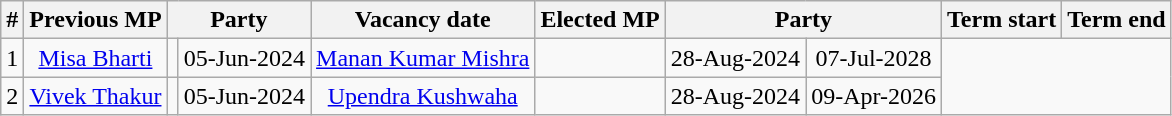<table class="wikitable" style="text-align:center;">
<tr>
<th>#</th>
<th>Previous MP</th>
<th colspan="2">Party</th>
<th>Vacancy date</th>
<th>Elected MP</th>
<th colspan="2">Party</th>
<th>Term start</th>
<th>Term end</th>
</tr>
<tr>
<td>1</td>
<td><a href='#'>Misa Bharti</a></td>
<td></td>
<td>05-Jun-2024</td>
<td><a href='#'>Manan Kumar Mishra</a></td>
<td></td>
<td>28-Aug-2024</td>
<td>07-Jul-2028</td>
</tr>
<tr>
<td>2</td>
<td><a href='#'>Vivek Thakur</a></td>
<td></td>
<td>05-Jun-2024</td>
<td><a href='#'>Upendra Kushwaha</a></td>
<td></td>
<td>28-Aug-2024</td>
<td>09-Apr-2026</td>
</tr>
</table>
